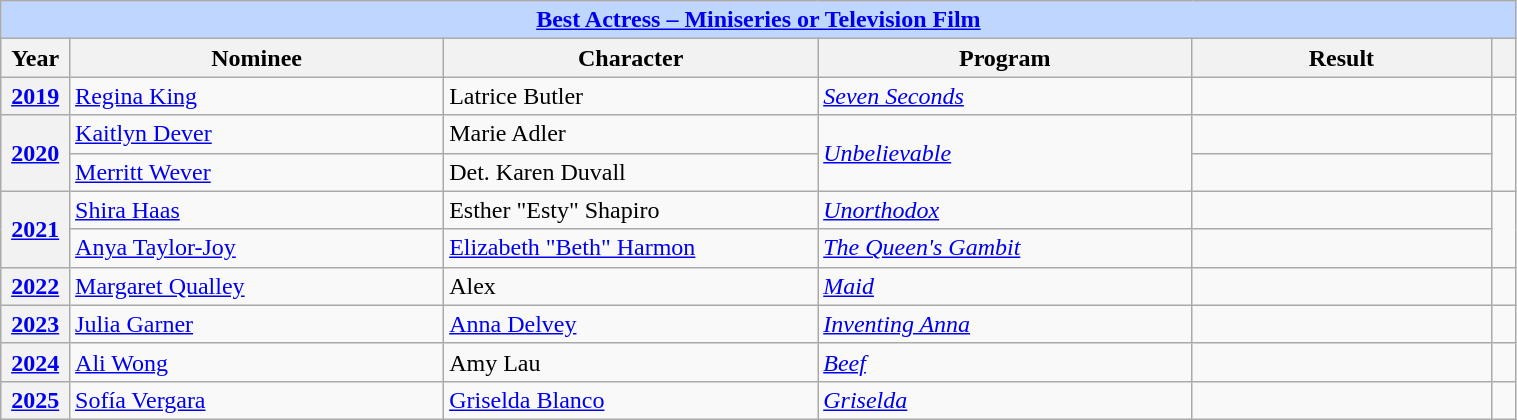<table class="wikitable plainrowheaders" style="width:80%;">
<tr style="background:#bfd7ff;">
<td colspan="6" style="text-align:center;"><strong><a href='#'>Best Actress – Miniseries or Television Film</a></strong></td>
</tr>
<tr style="background:#ebf5ff;">
<th style="width:1%;">Year</th>
<th style="width:15%;">Nominee</th>
<th style="width:15%;">Character</th>
<th style="width:15%;">Program</th>
<th style="width:12%;">Result</th>
<th style="width:1%;"></th>
</tr>
<tr>
<th scope=row style="text-align:center;"><a href='#'>2019</a></th>
<td><a href='#'>Regina King</a></td>
<td>Latrice Butler</td>
<td><em><a href='#'>Seven Seconds</a></em></td>
<td></td>
<td style="text-align:center;"></td>
</tr>
<tr>
<th scope=row rowspan="2" style="text-align:center;"><a href='#'>2020</a></th>
<td><a href='#'>Kaitlyn Dever</a></td>
<td>Marie Adler</td>
<td rowspan="2"><em><a href='#'>Unbelievable</a></em></td>
<td></td>
<td rowspan="2" style="text-align:center;"></td>
</tr>
<tr>
<td><a href='#'>Merritt Wever</a></td>
<td>Det. Karen Duvall</td>
<td></td>
</tr>
<tr>
<th scope="row" rowspan="2" style="text-align:center;"><a href='#'>2021</a></th>
<td><a href='#'>Shira Haas</a></td>
<td>Esther "Esty" Shapiro</td>
<td><em><a href='#'>Unorthodox</a></em></td>
<td></td>
<td rowspan="2" style="text-align:center;"></td>
</tr>
<tr>
<td><a href='#'>Anya Taylor-Joy</a></td>
<td><a href='#'>Elizabeth "Beth" Harmon</a></td>
<td><em><a href='#'>The Queen's Gambit</a></em></td>
<td></td>
</tr>
<tr>
<th scope=row style="text-align:center;"><a href='#'>2022</a></th>
<td><a href='#'>Margaret Qualley</a></td>
<td>Alex</td>
<td><em><a href='#'>Maid</a></em></td>
<td></td>
<td style="text-align:center;"></td>
</tr>
<tr>
<th scope=row style="text-align:center;"><a href='#'>2023</a></th>
<td><a href='#'>Julia Garner</a></td>
<td><a href='#'>Anna Delvey</a></td>
<td><em><a href='#'>Inventing Anna</a></em></td>
<td></td>
<td></td>
</tr>
<tr>
<th scope=row style="text-align:center;"><a href='#'>2024</a></th>
<td><a href='#'>Ali Wong</a></td>
<td>Amy Lau</td>
<td><em><a href='#'>Beef</a></em></td>
<td></td>
<td></td>
</tr>
<tr>
<th scope=row style="text-align:center;"><a href='#'>2025</a></th>
<td><a href='#'>Sofía Vergara</a></td>
<td><a href='#'>Griselda Blanco</a></td>
<td><em><a href='#'>Griselda</a></em></td>
<td></td>
<td></td>
</tr>
</table>
